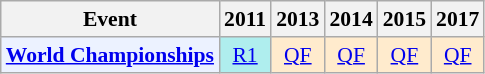<table class="wikitable" style="font-size: 90%; text-align:center">
<tr>
<th>Event</th>
<th>2011</th>
<th>2013</th>
<th>2014</th>
<th>2015</th>
<th>2017</th>
</tr>
<tr>
<td bgcolor="#ECF2FF"; align="left"><strong><a href='#'>World Championships</a></strong></td>
<td bgcolor=AFEEEE><a href='#'>R1</a></td>
<td bgcolor=FFEBCD><a href='#'>QF</a></td>
<td bgcolor=FFEBCD><a href='#'>QF</a></td>
<td bgcolor=FFEBCD><a href='#'>QF</a></td>
<td bgcolor=FFEBCD><a href='#'>QF</a></td>
</tr>
</table>
